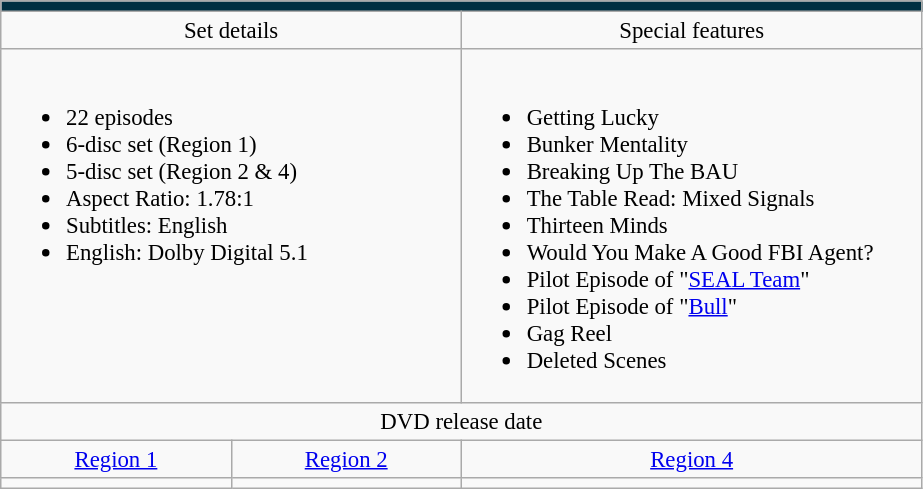<table class="wikitable" style="font-size: 95%;">
<tr style="background:#002f41">
<td colspan="4" style="text-align:center;"></td>
</tr>
<tr style="text-align:center;">
<td style="width:300px;" colspan="2">Set details</td>
<td style="width:300px;" colspan="2">Special features</td>
</tr>
<tr valign="top">
<td colspan="2"  style="text-align:left; width:300px;"><br><ul><li>22 episodes</li><li>6-disc set (Region 1)</li><li>5-disc set (Region 2 & 4)</li><li>Aspect Ratio: 1.78:1</li><li>Subtitles: English</li><li>English: Dolby Digital 5.1</li></ul></td>
<td colspan="3" style="text-align:left; width:300px;"><br><ul><li>Getting Lucky</li><li>Bunker Mentality</li><li>Breaking Up The BAU</li><li>The Table Read: Mixed Signals</li><li>Thirteen Minds</li><li>Would You Make A Good FBI Agent?</li><li>Pilot Episode of "<a href='#'>SEAL Team</a>"</li><li>Pilot Episode of "<a href='#'>Bull</a>"</li><li>Gag Reel</li><li>Deleted Scenes</li></ul></td>
</tr>
<tr>
<td colspan="3" style="text-align:center;">DVD release date</td>
</tr>
<tr style="text-align:center;">
<td><a href='#'>Region 1</a></td>
<td><a href='#'>Region 2</a></td>
<td><a href='#'>Region 4</a></td>
</tr>
<tr style="text-align:center;">
<td></td>
<td></td>
<td></td>
</tr>
</table>
